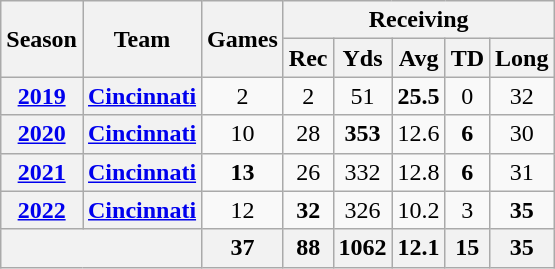<table class="wikitable" style="text-align:center;">
<tr>
<th rowspan="2">Season</th>
<th rowspan="2">Team</th>
<th rowspan="2">Games</th>
<th colspan="5">Receiving</th>
</tr>
<tr>
<th>Rec</th>
<th>Yds</th>
<th>Avg</th>
<th>TD</th>
<th>Long</th>
</tr>
<tr>
<th><a href='#'>2019</a></th>
<th><a href='#'>Cincinnati</a></th>
<td>2</td>
<td>2</td>
<td>51</td>
<td><strong>25.5</strong></td>
<td>0</td>
<td>32</td>
</tr>
<tr>
<th><a href='#'>2020</a></th>
<th><a href='#'>Cincinnati</a></th>
<td>10</td>
<td>28</td>
<td><strong>353</strong></td>
<td>12.6</td>
<td><strong>6</strong></td>
<td>30</td>
</tr>
<tr>
<th><a href='#'>2021</a></th>
<th><a href='#'>Cincinnati</a></th>
<td><strong>13</strong></td>
<td>26</td>
<td>332</td>
<td>12.8</td>
<td><strong>6</strong></td>
<td>31</td>
</tr>
<tr>
<th><a href='#'>2022</a></th>
<th><a href='#'>Cincinnati</a></th>
<td>12</td>
<td><strong>32</strong></td>
<td>326</td>
<td>10.2</td>
<td>3</td>
<td><strong>35</strong></td>
</tr>
<tr>
<th colspan="2"></th>
<th>37</th>
<th>88</th>
<th>1062</th>
<th>12.1</th>
<th>15</th>
<th>35</th>
</tr>
</table>
